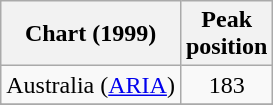<table class="wikitable sortable">
<tr>
<th>Chart (1999)</th>
<th>Peak<br>position</th>
</tr>
<tr>
<td>Australia (<a href='#'>ARIA</a>)</td>
<td align="center">183</td>
</tr>
<tr>
</tr>
<tr>
</tr>
<tr>
</tr>
</table>
